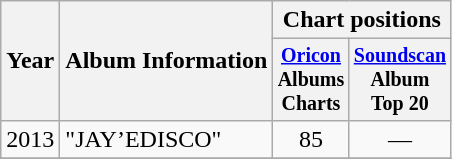<table class="wikitable">
<tr>
<th rowspan="2">Year</th>
<th rowspan="2">Album Information</th>
<th colspan="2">Chart positions</th>
</tr>
<tr style="font-size:smaller;">
<th width="35"><a href='#'>Oricon</a> Albums Charts</th>
<th width="35"><a href='#'>Soundscan</a> Album Top 20</th>
</tr>
<tr>
<td align="center">2013</td>
<td>"JAY’EDISCO"<br></td>
<td align="center">85</td>
<td align="center">—</td>
</tr>
<tr>
</tr>
</table>
